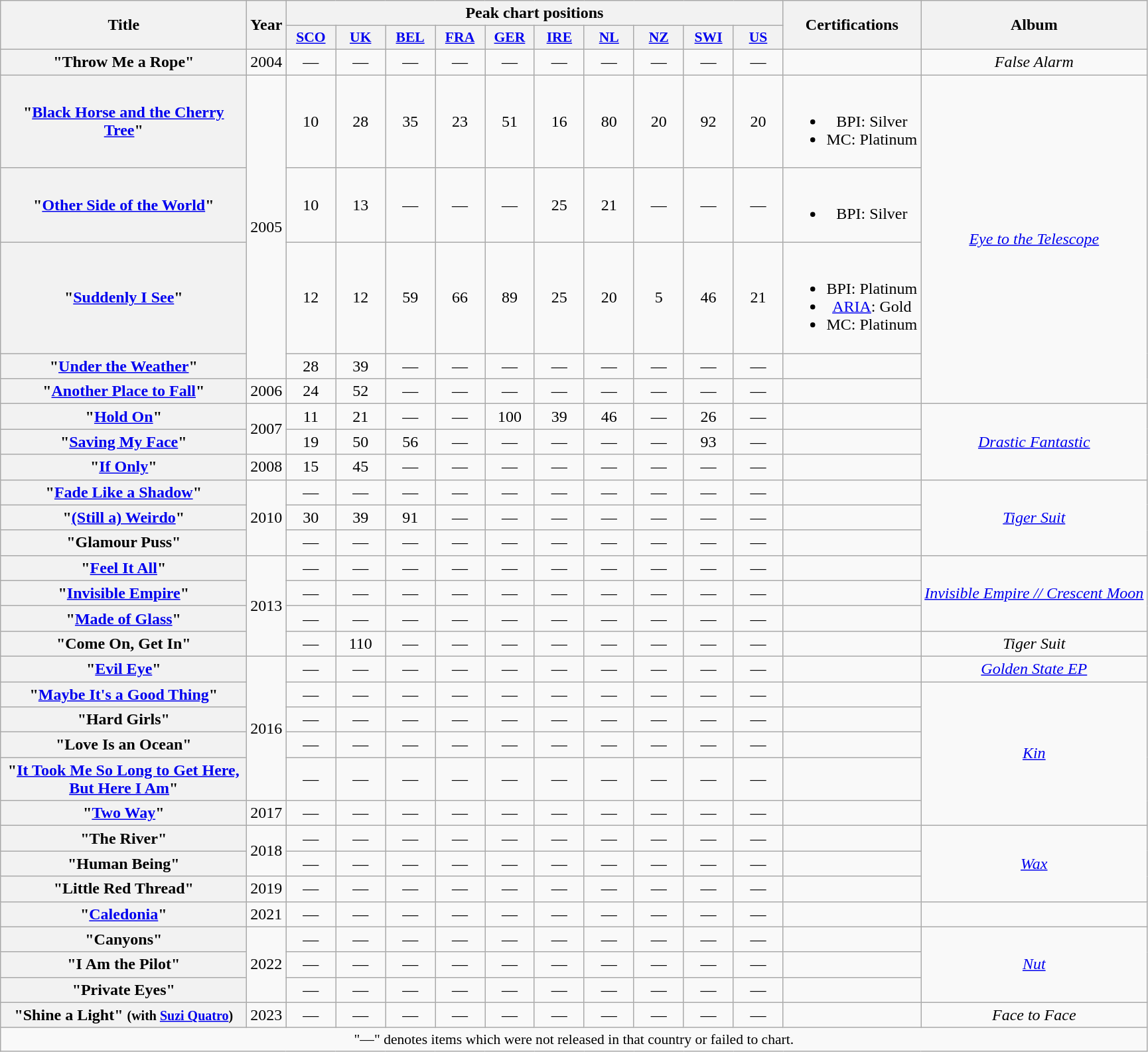<table class="wikitable plainrowheaders" style="text-align:center;">
<tr>
<th scope="col" rowspan="2" style="width:15em;">Title</th>
<th scope="col" rowspan="2" style="width:1em;">Year</th>
<th scope="col" colspan="10">Peak chart positions</th>
<th scope="col" rowspan="2">Certifications</th>
<th scope="col" rowspan="2">Album</th>
</tr>
<tr>
<th style="width:3em;font-size:90%"><a href='#'>SCO</a><br></th>
<th style="width:3em;font-size:90%"><a href='#'>UK</a><br></th>
<th style="width:3em;font-size:90%"><a href='#'>BEL</a><br></th>
<th style="width:3em;font-size:90%"><a href='#'>FRA</a><br></th>
<th style="width:3em;font-size:90%"><a href='#'>GER</a><br></th>
<th style="width:3em;font-size:90%"><a href='#'>IRE</a><br></th>
<th style="width:3em;font-size:90%"><a href='#'>NL</a><br></th>
<th style="width:3em;font-size:90%"><a href='#'>NZ</a><br></th>
<th style="width:3em;font-size:90%"><a href='#'>SWI</a><br></th>
<th style="width:3em;font-size:90%"><a href='#'>US</a><br></th>
</tr>
<tr>
<th scope="row">"Throw Me a Rope"</th>
<td>2004</td>
<td>—</td>
<td>—</td>
<td>—</td>
<td>—</td>
<td>—</td>
<td>—</td>
<td>—</td>
<td>—</td>
<td>—</td>
<td>—</td>
<td></td>
<td><em>False Alarm</em></td>
</tr>
<tr>
<th scope="row">"<a href='#'>Black Horse and the Cherry Tree</a>"</th>
<td rowspan="4">2005</td>
<td>10</td>
<td>28</td>
<td>35</td>
<td>23</td>
<td>51</td>
<td>16</td>
<td>80</td>
<td>20</td>
<td>92</td>
<td>20</td>
<td><br><ul><li>BPI: Silver</li><li>MC: Platinum</li></ul></td>
<td rowspan="5"><em><a href='#'>Eye to the Telescope</a></em></td>
</tr>
<tr>
<th scope="row">"<a href='#'>Other Side of the World</a>"</th>
<td>10</td>
<td>13</td>
<td>—</td>
<td>—</td>
<td>—</td>
<td>25</td>
<td>21</td>
<td>—</td>
<td>—</td>
<td>—</td>
<td><br><ul><li>BPI: Silver</li></ul></td>
</tr>
<tr>
<th scope="row">"<a href='#'>Suddenly I See</a>"</th>
<td>12</td>
<td>12</td>
<td>59</td>
<td>66</td>
<td>89</td>
<td>25</td>
<td>20</td>
<td>5</td>
<td>46</td>
<td>21</td>
<td><br><ul><li>BPI: Platinum</li><li><a href='#'>ARIA</a>: Gold</li><li>MC: Platinum</li></ul></td>
</tr>
<tr>
<th scope="row">"<a href='#'>Under the Weather</a>"</th>
<td>28</td>
<td>39</td>
<td>—</td>
<td>—</td>
<td>—</td>
<td>—</td>
<td>—</td>
<td>—</td>
<td>—</td>
<td>—</td>
<td></td>
</tr>
<tr>
<th scope="row">"<a href='#'>Another Place to Fall</a>"</th>
<td>2006</td>
<td>24</td>
<td>52</td>
<td>—</td>
<td>—</td>
<td>—</td>
<td>—</td>
<td>—</td>
<td>—</td>
<td>—</td>
<td>—</td>
<td></td>
</tr>
<tr>
<th scope="row">"<a href='#'>Hold On</a>"</th>
<td rowspan="2">2007</td>
<td>11</td>
<td>21</td>
<td>—</td>
<td>—</td>
<td>100</td>
<td>39</td>
<td>46</td>
<td>—</td>
<td>26</td>
<td>—</td>
<td></td>
<td rowspan="3"><em><a href='#'>Drastic Fantastic</a></em></td>
</tr>
<tr>
<th scope="row">"<a href='#'>Saving My Face</a>"</th>
<td>19</td>
<td>50</td>
<td>56</td>
<td>—</td>
<td>—</td>
<td>—</td>
<td>—</td>
<td>—</td>
<td>93</td>
<td>—</td>
<td></td>
</tr>
<tr>
<th scope="row">"<a href='#'>If Only</a>"</th>
<td>2008</td>
<td>15</td>
<td>45</td>
<td>—</td>
<td>—</td>
<td>—</td>
<td>—</td>
<td>—</td>
<td>—</td>
<td>—</td>
<td>—</td>
<td></td>
</tr>
<tr>
<th scope="row">"<a href='#'>Fade Like a Shadow</a>"</th>
<td rowspan="3">2010</td>
<td>—</td>
<td>—</td>
<td>—</td>
<td>—</td>
<td>—</td>
<td>—</td>
<td>—</td>
<td>—</td>
<td>—</td>
<td>—</td>
<td></td>
<td rowspan="3"><em><a href='#'>Tiger Suit</a></em></td>
</tr>
<tr>
<th scope="row">"<a href='#'>(Still a) Weirdo</a>"</th>
<td>30</td>
<td>39</td>
<td>91</td>
<td>—</td>
<td>—</td>
<td>—</td>
<td>—</td>
<td>—</td>
<td>—</td>
<td>—</td>
<td></td>
</tr>
<tr>
<th scope="row">"Glamour Puss"</th>
<td>—</td>
<td>—</td>
<td>—</td>
<td>—</td>
<td>—</td>
<td>—</td>
<td>—</td>
<td>—</td>
<td>—</td>
<td>—</td>
<td></td>
</tr>
<tr>
<th scope="row">"<a href='#'>Feel It All</a>"</th>
<td rowspan="4">2013</td>
<td>—</td>
<td>—</td>
<td>—</td>
<td>—</td>
<td>—</td>
<td>—</td>
<td>—</td>
<td>—</td>
<td>—</td>
<td>—</td>
<td></td>
<td rowspan="3"><em><a href='#'>Invisible Empire // Crescent Moon</a></em></td>
</tr>
<tr>
<th scope="row">"<a href='#'>Invisible Empire</a>"</th>
<td>—</td>
<td>—</td>
<td>—</td>
<td>—</td>
<td>—</td>
<td>—</td>
<td>—</td>
<td>—</td>
<td>—</td>
<td>—</td>
<td></td>
</tr>
<tr>
<th scope="row">"<a href='#'>Made of Glass</a>"</th>
<td>—</td>
<td>—</td>
<td>—</td>
<td>—</td>
<td>—</td>
<td>—</td>
<td>—</td>
<td>—</td>
<td>—</td>
<td>—</td>
<td></td>
</tr>
<tr>
<th scope="row">"Come On, Get In"</th>
<td>—</td>
<td>110</td>
<td>—</td>
<td>—</td>
<td>—</td>
<td>—</td>
<td>—</td>
<td>—</td>
<td>—</td>
<td>—</td>
<td></td>
<td><em>Tiger Suit</em></td>
</tr>
<tr>
<th scope="row">"<a href='#'>Evil Eye</a>"</th>
<td rowspan="5">2016</td>
<td>—</td>
<td>—</td>
<td>—</td>
<td>—</td>
<td>—</td>
<td>—</td>
<td>—</td>
<td>—</td>
<td>—</td>
<td>—</td>
<td></td>
<td><em><a href='#'>Golden State EP</a></em></td>
</tr>
<tr>
<th scope="row">"<a href='#'>Maybe It's a Good Thing</a>"</th>
<td>—</td>
<td>—</td>
<td>—</td>
<td>—</td>
<td>—</td>
<td>—</td>
<td>—</td>
<td>—</td>
<td>—</td>
<td>—</td>
<td></td>
<td rowspan="5"><em><a href='#'>Kin</a></em></td>
</tr>
<tr>
<th scope="row">"Hard Girls"</th>
<td>—</td>
<td>—</td>
<td>—</td>
<td>—</td>
<td>—</td>
<td>—</td>
<td>—</td>
<td>—</td>
<td>—</td>
<td>—</td>
<td></td>
</tr>
<tr>
<th scope="row">"Love Is an Ocean"</th>
<td>—</td>
<td>—</td>
<td>—</td>
<td>—</td>
<td>—</td>
<td>—</td>
<td>—</td>
<td>—</td>
<td>—</td>
<td>—</td>
<td></td>
</tr>
<tr>
<th scope="row">"<a href='#'>It Took Me So Long to Get Here, But Here I Am</a>"</th>
<td>—</td>
<td>—</td>
<td>—</td>
<td>—</td>
<td>—</td>
<td>—</td>
<td>—</td>
<td>—</td>
<td>—</td>
<td>—</td>
<td></td>
</tr>
<tr>
<th scope="row">"<a href='#'>Two Way</a>"<br></th>
<td>2017</td>
<td>—</td>
<td>—</td>
<td>—</td>
<td>—</td>
<td>—</td>
<td>—</td>
<td>—</td>
<td>—</td>
<td>—</td>
<td>—</td>
<td></td>
</tr>
<tr>
<th scope="row">"The River"</th>
<td rowspan="2">2018</td>
<td>—</td>
<td>—</td>
<td>—</td>
<td>—</td>
<td>—</td>
<td>—</td>
<td>—</td>
<td>—</td>
<td>—</td>
<td>—</td>
<td></td>
<td rowspan="3"><em><a href='#'>Wax</a></em></td>
</tr>
<tr>
<th scope="row">"Human Being"</th>
<td>—</td>
<td>—</td>
<td>—</td>
<td>—</td>
<td>—</td>
<td>—</td>
<td>—</td>
<td>—</td>
<td>—</td>
<td>—</td>
<td></td>
</tr>
<tr>
<th scope="row">"Little Red Thread"</th>
<td>2019</td>
<td>—</td>
<td>—</td>
<td>—</td>
<td>—</td>
<td>—</td>
<td>—</td>
<td>—</td>
<td>—</td>
<td>—</td>
<td>—</td>
<td></td>
</tr>
<tr>
<th scope="row">"<a href='#'>Caledonia</a>"<br></th>
<td>2021</td>
<td>—</td>
<td>—</td>
<td>—</td>
<td>—</td>
<td>—</td>
<td>—</td>
<td>—</td>
<td>—</td>
<td>—</td>
<td>—</td>
<td></td>
<td></td>
</tr>
<tr>
<th scope="row">"Canyons"</th>
<td rowspan="3">2022</td>
<td>—</td>
<td>—</td>
<td>—</td>
<td>—</td>
<td>—</td>
<td>—</td>
<td>—</td>
<td>—</td>
<td>—</td>
<td>—</td>
<td></td>
<td rowspan="3"><em><a href='#'>Nut</a></em></td>
</tr>
<tr>
<th scope="row">"I Am the Pilot"</th>
<td>—</td>
<td>—</td>
<td>—</td>
<td>—</td>
<td>—</td>
<td>—</td>
<td>—</td>
<td>—</td>
<td>—</td>
<td>—</td>
<td></td>
</tr>
<tr>
<th scope="row">"Private Eyes"</th>
<td>—</td>
<td>—</td>
<td>—</td>
<td>—</td>
<td>—</td>
<td>—</td>
<td>—</td>
<td>—</td>
<td>—</td>
<td>—</td>
</tr>
<tr>
<th scope="row">"Shine a Light" <small>(with <a href='#'>Suzi Quatro</a>)</small></th>
<td>2023</td>
<td>—</td>
<td>—</td>
<td>—</td>
<td>—</td>
<td>—</td>
<td>—</td>
<td>—</td>
<td>—</td>
<td>—</td>
<td>—</td>
<td></td>
<td><em>Face to Face</em></td>
</tr>
<tr>
<td colspan="14" style="text-align:center; font-size:90%;">"—" denotes items which were not released in that country or failed to chart.</td>
</tr>
</table>
